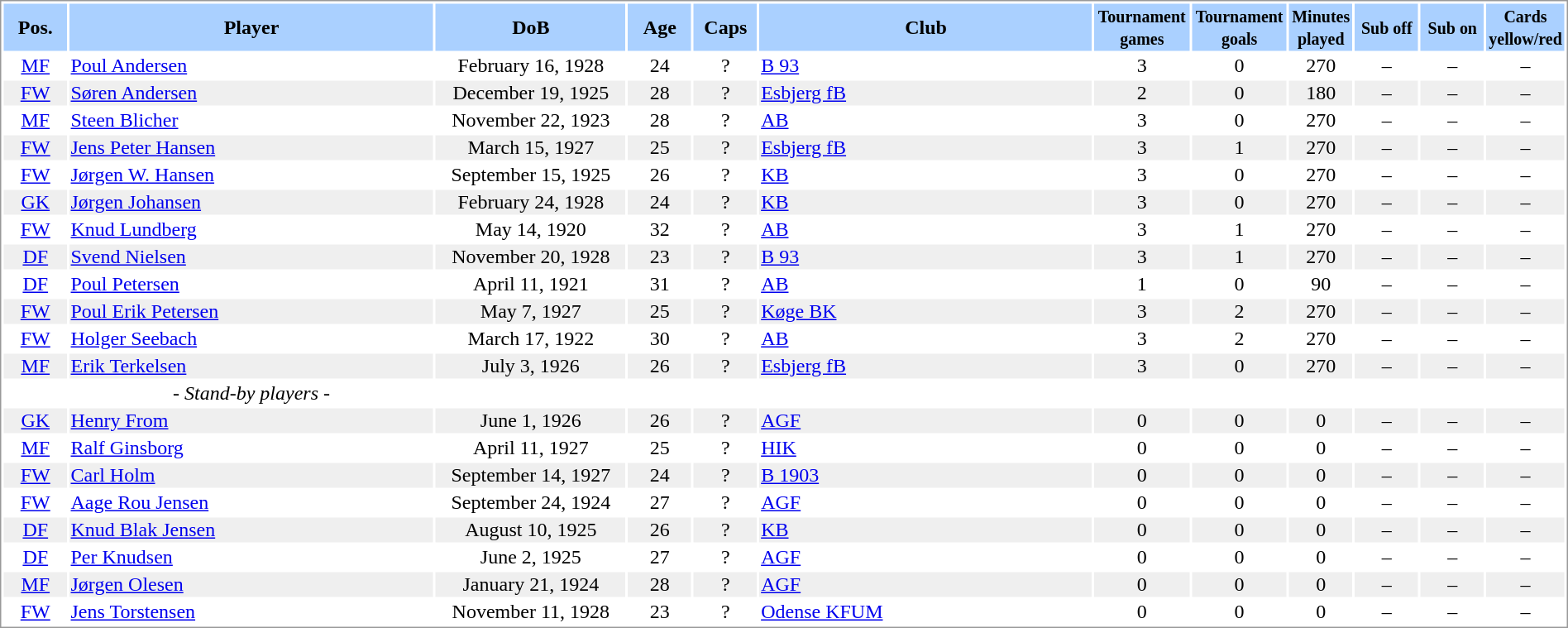<table border="0" width="100%" style="border: 1px solid #999; background-color:#FFFFFF; text-align:center">
<tr align="center" bgcolor="#AAD0FF">
<th width=4%>Pos.</th>
<th width=23%>Player</th>
<th width=12%>DoB</th>
<th width=4%>Age</th>
<th width=4%>Caps</th>
<th width=21%>Club</th>
<th width=6%><small>Tournament<br>games</small></th>
<th width=6%><small>Tournament<br>goals</small></th>
<th width=4%><small>Minutes<br>played</small></th>
<th width=4%><small>Sub off</small></th>
<th width=4%><small>Sub on</small></th>
<th width=4%><small>Cards<br>yellow/red</small></th>
</tr>
<tr>
<td><a href='#'>MF</a></td>
<td align="left"><a href='#'>Poul Andersen</a></td>
<td>February 16, 1928</td>
<td>24</td>
<td>?</td>
<td align="left"> <a href='#'>B 93</a></td>
<td>3</td>
<td>0</td>
<td>270</td>
<td>–</td>
<td>–</td>
<td>–</td>
</tr>
<tr bgcolor="#EFEFEF">
<td><a href='#'>FW</a></td>
<td align="left"><a href='#'>Søren Andersen</a></td>
<td>December 19, 1925</td>
<td>28</td>
<td>?</td>
<td align="left"> <a href='#'>Esbjerg fB</a></td>
<td>2</td>
<td>0</td>
<td>180</td>
<td>–</td>
<td>–</td>
<td>–</td>
</tr>
<tr>
<td><a href='#'>MF</a></td>
<td align="left"><a href='#'>Steen Blicher</a></td>
<td>November 22, 1923</td>
<td>28</td>
<td>?</td>
<td align="left"> <a href='#'>AB</a></td>
<td>3</td>
<td>0</td>
<td>270</td>
<td>–</td>
<td>–</td>
<td>–</td>
</tr>
<tr bgcolor="#EFEFEF">
<td><a href='#'>FW</a></td>
<td align="left"><a href='#'>Jens Peter Hansen</a></td>
<td>March 15, 1927</td>
<td>25</td>
<td>?</td>
<td align="left"> <a href='#'>Esbjerg fB</a></td>
<td>3</td>
<td>1</td>
<td>270</td>
<td>–</td>
<td>–</td>
<td>–</td>
</tr>
<tr>
<td><a href='#'>FW</a></td>
<td align="left"><a href='#'>Jørgen W. Hansen</a></td>
<td>September 15, 1925</td>
<td>26</td>
<td>?</td>
<td align="left"> <a href='#'>KB</a></td>
<td>3</td>
<td>0</td>
<td>270</td>
<td>–</td>
<td>–</td>
<td>–</td>
</tr>
<tr bgcolor="#EFEFEF">
<td><a href='#'>GK</a></td>
<td align="left"><a href='#'>Jørgen Johansen</a></td>
<td>February 24, 1928</td>
<td>24</td>
<td>?</td>
<td align="left"> <a href='#'>KB</a></td>
<td>3</td>
<td>0</td>
<td>270</td>
<td>–</td>
<td>–</td>
<td>–</td>
</tr>
<tr>
<td><a href='#'>FW</a></td>
<td align="left"><a href='#'>Knud Lundberg</a></td>
<td>May 14, 1920</td>
<td>32</td>
<td>?</td>
<td align="left"> <a href='#'>AB</a></td>
<td>3</td>
<td>1</td>
<td>270</td>
<td>–</td>
<td>–</td>
<td>–</td>
</tr>
<tr bgcolor="#EFEFEF">
<td><a href='#'>DF</a></td>
<td align="left"><a href='#'>Svend Nielsen</a></td>
<td>November 20, 1928</td>
<td>23</td>
<td>?</td>
<td align="left"> <a href='#'>B 93</a></td>
<td>3</td>
<td>1</td>
<td>270</td>
<td>–</td>
<td>–</td>
<td>–</td>
</tr>
<tr>
<td><a href='#'>DF</a></td>
<td align="left"><a href='#'>Poul Petersen</a></td>
<td>April 11, 1921</td>
<td>31</td>
<td>?</td>
<td align="left"> <a href='#'>AB</a></td>
<td>1</td>
<td>0</td>
<td>90</td>
<td>–</td>
<td>–</td>
<td>–</td>
</tr>
<tr bgcolor="#EFEFEF">
<td><a href='#'>FW</a></td>
<td align="left"><a href='#'>Poul Erik Petersen</a></td>
<td>May 7, 1927</td>
<td>25</td>
<td>?</td>
<td align="left"> <a href='#'>Køge BK</a></td>
<td>3</td>
<td>2</td>
<td>270</td>
<td>–</td>
<td>–</td>
<td>–</td>
</tr>
<tr>
<td><a href='#'>FW</a></td>
<td align="left"><a href='#'>Holger Seebach</a></td>
<td>March 17, 1922</td>
<td>30</td>
<td>?</td>
<td align="left"> <a href='#'>AB</a></td>
<td>3</td>
<td>2</td>
<td>270</td>
<td>–</td>
<td>–</td>
<td>–</td>
</tr>
<tr bgcolor="#EFEFEF">
<td><a href='#'>MF</a></td>
<td align="left"><a href='#'>Erik Terkelsen</a></td>
<td>July 3, 1926</td>
<td>26</td>
<td>?</td>
<td align="left"> <a href='#'>Esbjerg fB</a></td>
<td>3</td>
<td>0</td>
<td>270</td>
<td>–</td>
<td>–</td>
<td>–</td>
</tr>
<tr>
<td></td>
<td>- <em>Stand-by players</em> -</td>
<td></td>
<td></td>
<td></td>
<td></td>
<td></td>
<td></td>
<td></td>
<td></td>
<td></td>
<td></td>
</tr>
<tr bgcolor="#EFEFEF">
<td><a href='#'>GK</a></td>
<td align="left"><a href='#'>Henry From</a></td>
<td>June 1, 1926</td>
<td>26</td>
<td>?</td>
<td align="left"> <a href='#'>AGF</a></td>
<td>0</td>
<td>0</td>
<td>0</td>
<td>–</td>
<td>–</td>
<td>–</td>
</tr>
<tr>
<td><a href='#'>MF</a></td>
<td align="left"><a href='#'>Ralf Ginsborg</a></td>
<td>April 11, 1927</td>
<td>25</td>
<td>?</td>
<td align="left"> <a href='#'>HIK</a></td>
<td>0</td>
<td>0</td>
<td>0</td>
<td>–</td>
<td>–</td>
<td>–</td>
</tr>
<tr bgcolor="#EFEFEF">
<td><a href='#'>FW</a></td>
<td align="left"><a href='#'>Carl Holm</a></td>
<td>September 14, 1927</td>
<td>24</td>
<td>?</td>
<td align="left"> <a href='#'>B 1903</a></td>
<td>0</td>
<td>0</td>
<td>0</td>
<td>–</td>
<td>–</td>
<td>–</td>
</tr>
<tr>
<td><a href='#'>FW</a></td>
<td align="left"><a href='#'>Aage Rou Jensen</a></td>
<td>September 24, 1924</td>
<td>27</td>
<td>?</td>
<td align="left"> <a href='#'>AGF</a></td>
<td>0</td>
<td>0</td>
<td>0</td>
<td>–</td>
<td>–</td>
<td>–</td>
</tr>
<tr bgcolor="#EFEFEF">
<td><a href='#'>DF</a></td>
<td align="left"><a href='#'>Knud Blak Jensen</a></td>
<td>August 10, 1925</td>
<td>26</td>
<td>?</td>
<td align="left"> <a href='#'>KB</a></td>
<td>0</td>
<td>0</td>
<td>0</td>
<td>–</td>
<td>–</td>
<td>–</td>
</tr>
<tr>
<td><a href='#'>DF</a></td>
<td align="left"><a href='#'>Per Knudsen</a></td>
<td>June 2, 1925</td>
<td>27</td>
<td>?</td>
<td align="left"> <a href='#'>AGF</a></td>
<td>0</td>
<td>0</td>
<td>0</td>
<td>–</td>
<td>–</td>
<td>–</td>
</tr>
<tr bgcolor="#EFEFEF">
<td><a href='#'>MF</a></td>
<td align="left"><a href='#'>Jørgen Olesen</a></td>
<td>January 21, 1924</td>
<td>28</td>
<td>?</td>
<td align="left"> <a href='#'>AGF</a></td>
<td>0</td>
<td>0</td>
<td>0</td>
<td>–</td>
<td>–</td>
<td>–</td>
</tr>
<tr>
<td><a href='#'>FW</a></td>
<td align="left"><a href='#'>Jens Torstensen</a></td>
<td>November 11, 1928</td>
<td>23</td>
<td>?</td>
<td align="left"> <a href='#'>Odense KFUM</a></td>
<td>0</td>
<td>0</td>
<td>0</td>
<td>–</td>
<td>–</td>
<td>–</td>
</tr>
</table>
